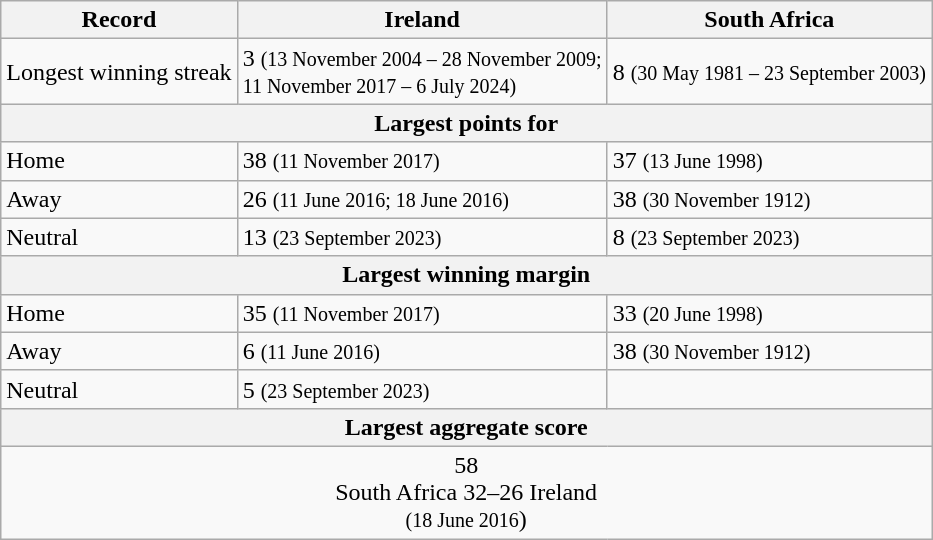<table class="wikitable">
<tr>
<th>Record</th>
<th>Ireland</th>
<th>South Africa</th>
</tr>
<tr>
<td>Longest winning streak</td>
<td>3 <small>(13 November 2004 – 28 November 2009;<br>11 November 2017 – 6 July 2024)</small></td>
<td>8 <small>(30 May 1981 – 23 September 2003)</small></td>
</tr>
<tr>
<th colspan=3 align=center>Largest points for</th>
</tr>
<tr>
<td>Home</td>
<td>38 <small>(11 November 2017)</small></td>
<td>37 <small>(13 June 1998)</small></td>
</tr>
<tr>
<td>Away</td>
<td>26 <small>(11 June 2016; 18 June 2016)</small></td>
<td>38 <small>(30 November 1912)</small></td>
</tr>
<tr>
<td>Neutral</td>
<td>13 <small>(23 September 2023)</small></td>
<td>8 <small>(23 September 2023)</small></td>
</tr>
<tr>
<th colspan=3 align=center>Largest winning margin</th>
</tr>
<tr>
<td>Home</td>
<td>35 <small>(11 November 2017)</small></td>
<td>33 <small>(20 June 1998)</small></td>
</tr>
<tr>
<td>Away</td>
<td>6 <small>(11 June 2016)</small></td>
<td>38 <small>(30 November 1912)</small></td>
</tr>
<tr>
<td>Neutral</td>
<td>5 <small>(23 September 2023)</small></td>
<td></td>
</tr>
<tr>
<th colspan=3 align=center>Largest aggregate score</th>
</tr>
<tr>
<td colspan=3 align=center>58 <br> South Africa 32–26 Ireland <br> <small>(18 June 2016</small>)</td>
</tr>
</table>
